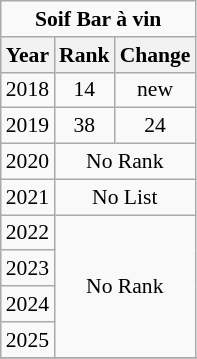<table class="wikitable" style="font-size: 90%; text-align: center;">
<tr>
<td colspan="3"><strong>Soif Bar à vin</strong></td>
</tr>
<tr>
<th>Year</th>
<th>Rank</th>
<th>Change</th>
</tr>
<tr>
<td>2018</td>
<td>14</td>
<td>new</td>
</tr>
<tr>
<td>2019</td>
<td>38</td>
<td> 24</td>
</tr>
<tr>
<td>2020</td>
<td colspan="2"> No Rank</td>
</tr>
<tr>
<td>2021</td>
<td colspan="2">No List</td>
</tr>
<tr>
<td>2022</td>
<td colspan="2" rowspan="4"> No Rank</td>
</tr>
<tr>
<td>2023</td>
</tr>
<tr>
<td>2024</td>
</tr>
<tr>
<td>2025</td>
</tr>
<tr>
</tr>
</table>
